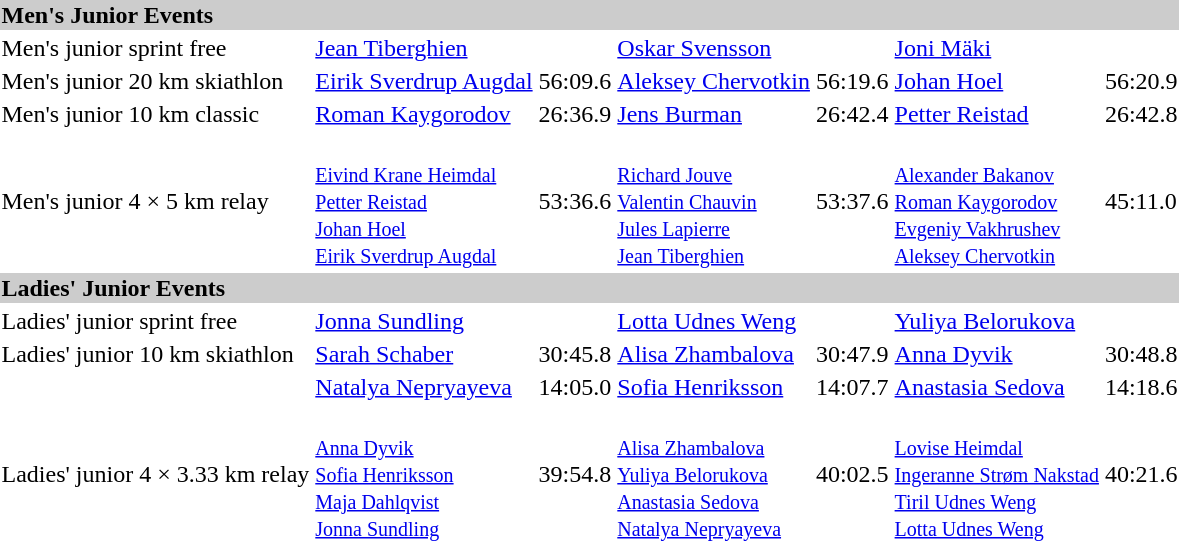<table>
<tr style="background:#ccc;">
<td colspan=7><strong>Men's Junior Events</strong></td>
</tr>
<tr>
<td>Men's junior sprint free</td>
<td><a href='#'>Jean Tiberghien</a><br></td>
<td></td>
<td><a href='#'>Oskar Svensson</a><br></td>
<td></td>
<td><a href='#'>Joni Mäki</a><br></td>
<td></td>
</tr>
<tr>
<td>Men's junior 20 km skiathlon</td>
<td><a href='#'>Eirik Sverdrup Augdal</a><br></td>
<td>56:09.6</td>
<td><a href='#'>Aleksey Chervotkin</a><br></td>
<td>56:19.6</td>
<td><a href='#'>Johan Hoel</a><br></td>
<td>56:20.9</td>
</tr>
<tr>
<td>Men's junior 10 km classic</td>
<td><a href='#'>Roman Kaygorodov</a><br></td>
<td>26:36.9</td>
<td><a href='#'>Jens Burman</a><br></td>
<td>26:42.4</td>
<td><a href='#'>Petter Reistad</a><br></td>
<td>26:42.8</td>
</tr>
<tr>
<td>Men's junior 4 × 5 km relay</td>
<td><br><small><a href='#'>Eivind Krane Heimdal</a><br><a href='#'>Petter Reistad</a><br><a href='#'>Johan Hoel</a><br><a href='#'>Eirik Sverdrup Augdal</a></small></td>
<td>53:36.6</td>
<td><br><small><a href='#'>Richard Jouve</a><br><a href='#'>Valentin Chauvin</a><br><a href='#'>Jules Lapierre</a><br><a href='#'>Jean Tiberghien</a></small></td>
<td>53:37.6</td>
<td><br><small><a href='#'>Alexander Bakanov</a><br><a href='#'>Roman Kaygorodov</a><br><a href='#'>Evgeniy Vakhrushev</a><br><a href='#'>Aleksey Chervotkin</a></small></td>
<td>45:11.0</td>
</tr>
<tr style="background:#ccc;">
<td colspan=7><strong>Ladies' Junior Events</strong></td>
</tr>
<tr>
<td>Ladies' junior sprint free</td>
<td><a href='#'>Jonna Sundling</a><br></td>
<td></td>
<td><a href='#'>Lotta Udnes Weng</a><br></td>
<td></td>
<td><a href='#'>Yuliya Belorukova</a><br></td>
<td></td>
</tr>
<tr>
<td>Ladies' junior 10 km skiathlon</td>
<td><a href='#'>Sarah Schaber</a><br></td>
<td>30:45.8</td>
<td><a href='#'>Alisa Zhambalova</a><br></td>
<td>30:47.9</td>
<td><a href='#'>Anna Dyvik</a><br></td>
<td>30:48.8</td>
</tr>
<tr>
<td></td>
<td><a href='#'>Natalya Nepryayeva</a><br></td>
<td>14:05.0</td>
<td><a href='#'>Sofia Henriksson</a><br></td>
<td>14:07.7</td>
<td><a href='#'>Anastasia Sedova</a><br></td>
<td>14:18.6</td>
</tr>
<tr>
<td>Ladies' junior 4 × 3.33 km relay</td>
<td><br><small><a href='#'>Anna Dyvik</a><br><a href='#'>Sofia Henriksson</a><br><a href='#'>Maja Dahlqvist</a><br><a href='#'>Jonna Sundling</a></small></td>
<td>39:54.8</td>
<td><br><small><a href='#'>Alisa Zhambalova</a><br><a href='#'>Yuliya Belorukova</a><br><a href='#'>Anastasia Sedova</a><br><a href='#'>Natalya Nepryayeva</a></small></td>
<td>40:02.5</td>
<td><br><small><a href='#'>Lovise Heimdal</a><br><a href='#'>Ingeranne Strøm Nakstad</a><br><a href='#'>Tiril Udnes Weng</a><br><a href='#'>Lotta Udnes Weng</a></small></td>
<td>40:21.6</td>
</tr>
</table>
